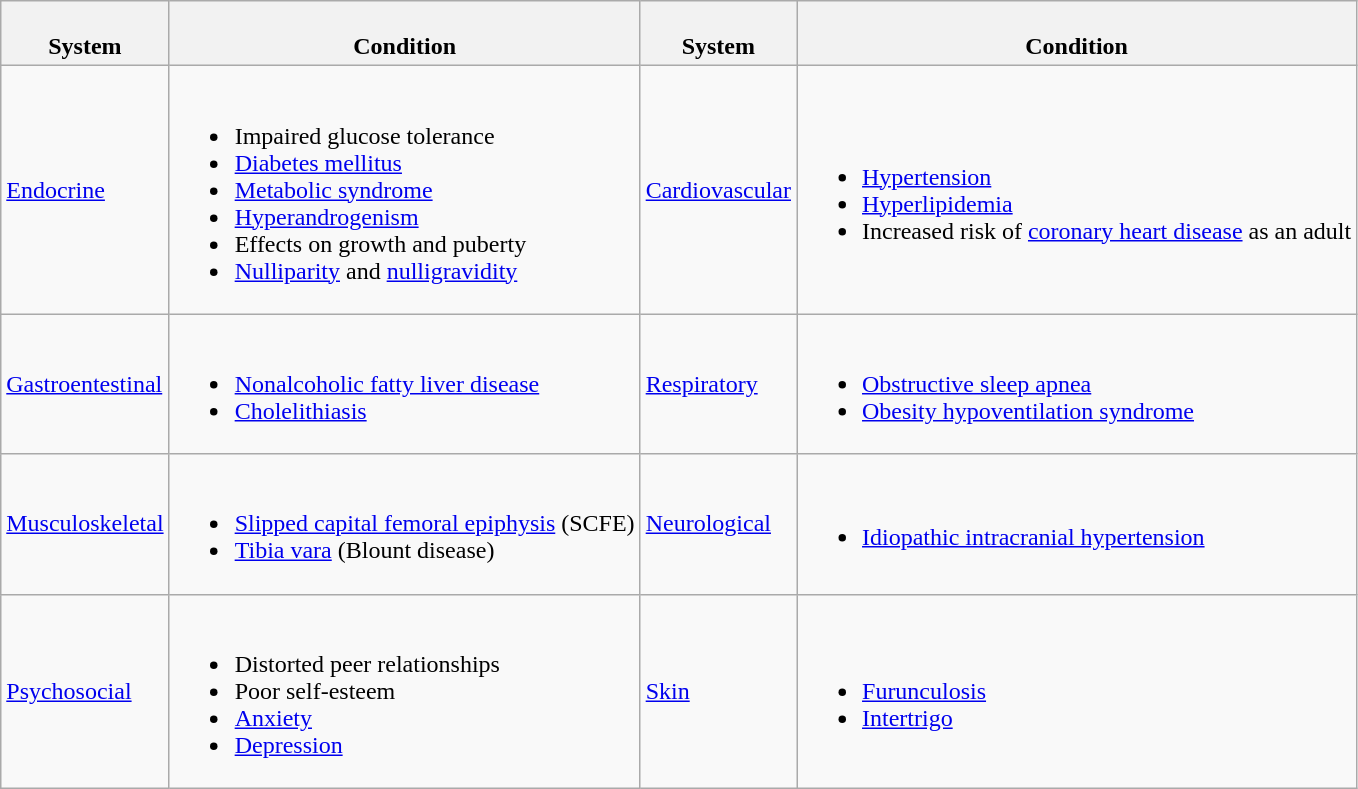<table class="wikitable">
<tr>
<th><br>System</th>
<th><br>Condition</th>
<th><br>System</th>
<th><br>Condition</th>
</tr>
<tr>
<td><a href='#'>Endocrine</a></td>
<td><br><ul><li>Impaired glucose tolerance</li><li><a href='#'>Diabetes mellitus</a></li><li><a href='#'>Metabolic syndrome</a></li><li><a href='#'>Hyperandrogenism</a></li><li>Effects on growth and puberty</li><li><a href='#'>Nulliparity</a> and <a href='#'>nulligravidity</a></li></ul></td>
<td><a href='#'>Cardiovascular</a></td>
<td><br><ul><li><a href='#'>Hypertension</a></li><li><a href='#'>Hyperlipidemia</a></li><li>Increased risk of <a href='#'>coronary heart disease</a> as an adult</li></ul></td>
</tr>
<tr>
<td><a href='#'>Gastroentestinal</a></td>
<td><br><ul><li><a href='#'>Nonalcoholic fatty liver disease</a></li><li><a href='#'>Cholelithiasis</a></li></ul></td>
<td><a href='#'>Respiratory</a></td>
<td><br><ul><li><a href='#'>Obstructive sleep apnea</a></li><li><a href='#'>Obesity hypoventilation syndrome</a></li></ul></td>
</tr>
<tr>
<td><a href='#'>Musculoskeletal</a></td>
<td><br><ul><li><a href='#'>Slipped capital femoral epiphysis</a> (SCFE)</li><li><a href='#'>Tibia vara</a> (Blount disease)</li></ul></td>
<td><a href='#'>Neurological</a></td>
<td><br><ul><li><a href='#'>Idiopathic intracranial hypertension</a></li></ul></td>
</tr>
<tr>
<td><a href='#'>Psychosocial</a></td>
<td><br><ul><li>Distorted peer relationships</li><li>Poor self-esteem </li><li><a href='#'>Anxiety</a></li><li><a href='#'>Depression</a></li></ul></td>
<td><a href='#'>Skin</a></td>
<td><br><ul><li><a href='#'>Furunculosis</a></li><li><a href='#'>Intertrigo</a></li></ul></td>
</tr>
</table>
